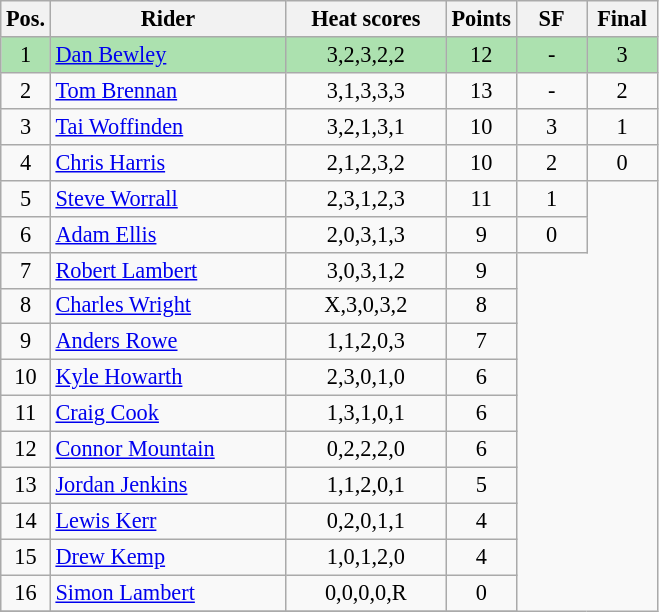<table class=wikitable style="font-size:93%;">
<tr>
<th width=25px>Pos.</th>
<th width=150px>Rider</th>
<th width=100px>Heat scores</th>
<th width=40px>Points</th>
<th width=40px>SF</th>
<th width=40px>Final</th>
</tr>
<tr align=center  style="background:#ACE1AF;">
<td>1</td>
<td align=left><a href='#'>Dan Bewley</a></td>
<td>3,2,3,2,2</td>
<td>12</td>
<td>-</td>
<td>3</td>
</tr>
<tr align=center>
<td>2</td>
<td align=left><a href='#'>Tom Brennan</a></td>
<td>3,1,3,3,3</td>
<td>13</td>
<td>-</td>
<td>2</td>
</tr>
<tr align=center>
<td>3</td>
<td align=left><a href='#'>Tai Woffinden</a></td>
<td>3,2,1,3,1</td>
<td>10</td>
<td>3</td>
<td>1</td>
</tr>
<tr align=center>
<td>4</td>
<td align=left><a href='#'>Chris Harris</a></td>
<td>2,1,2,3,2</td>
<td>10</td>
<td>2</td>
<td>0</td>
</tr>
<tr align=center>
<td>5</td>
<td align=left><a href='#'>Steve Worrall</a></td>
<td>2,3,1,2,3</td>
<td>11</td>
<td>1</td>
</tr>
<tr align=center>
<td>6</td>
<td align=left><a href='#'>Adam Ellis</a></td>
<td>2,0,3,1,3</td>
<td>9</td>
<td>0</td>
</tr>
<tr align=center>
<td>7</td>
<td align=left><a href='#'>Robert Lambert</a></td>
<td>3,0,3,1,2</td>
<td>9</td>
</tr>
<tr align=center>
<td>8</td>
<td align=left><a href='#'>Charles Wright</a></td>
<td>X,3,0,3,2</td>
<td>8</td>
</tr>
<tr align=center>
<td>9</td>
<td align=left><a href='#'>Anders Rowe</a></td>
<td>1,1,2,0,3</td>
<td>7</td>
</tr>
<tr align=center>
<td>10</td>
<td align=left><a href='#'>Kyle Howarth</a></td>
<td>2,3,0,1,0</td>
<td>6</td>
</tr>
<tr align=center>
<td>11</td>
<td align=left><a href='#'>Craig Cook</a></td>
<td>1,3,1,0,1</td>
<td>6</td>
</tr>
<tr align=center>
<td>12</td>
<td align=left><a href='#'>Connor Mountain</a></td>
<td>0,2,2,2,0</td>
<td>6</td>
</tr>
<tr align=center>
<td>13</td>
<td align=left><a href='#'>Jordan Jenkins</a></td>
<td>1,1,2,0,1</td>
<td>5</td>
</tr>
<tr align=center>
<td>14</td>
<td align=left><a href='#'>Lewis Kerr</a></td>
<td>0,2,0,1,1</td>
<td>4</td>
</tr>
<tr align=center>
<td>15</td>
<td align=left><a href='#'>Drew Kemp</a></td>
<td>1,0,1,2,0</td>
<td>4</td>
</tr>
<tr align=center>
<td>16</td>
<td align=left><a href='#'>Simon Lambert</a></td>
<td>0,0,0,0,R</td>
<td>0</td>
</tr>
<tr align=center>
</tr>
</table>
